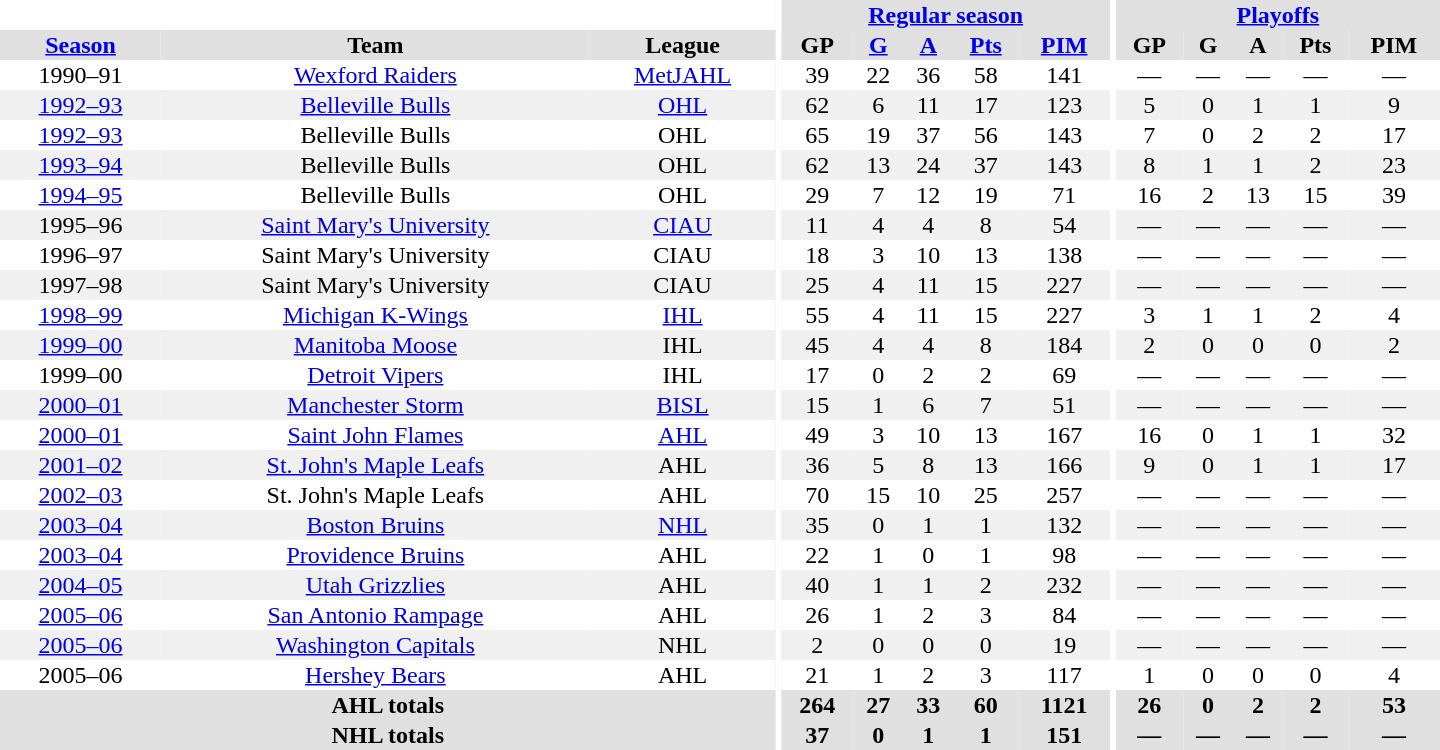<table border="0" cellpadding="1" cellspacing="0" style="text-align:center; width:60em">
<tr bgcolor="#e0e0e0">
<th colspan="3" bgcolor="#ffffff"></th>
<th rowspan="100" bgcolor="#ffffff"></th>
<th colspan="5"><a href='#'>Regular season</a></th>
<th rowspan="100" bgcolor="#ffffff"></th>
<th colspan="5"><a href='#'>Playoffs</a></th>
</tr>
<tr bgcolor="#e0e0e0">
<th><a href='#'>Season</a></th>
<th>Team</th>
<th>League</th>
<th>GP</th>
<th><a href='#'>G</a></th>
<th><a href='#'>A</a></th>
<th><a href='#'>Pts</a></th>
<th><a href='#'>PIM</a></th>
<th>GP</th>
<th>G</th>
<th>A</th>
<th>Pts</th>
<th>PIM</th>
</tr>
<tr>
<td>1990–91</td>
<td><a href='#'>Wexford Raiders</a></td>
<td><a href='#'>MetJAHL</a></td>
<td>39</td>
<td>22</td>
<td>36</td>
<td>58</td>
<td>141</td>
<td>—</td>
<td>—</td>
<td>—</td>
<td>—</td>
<td>—</td>
</tr>
<tr bgcolor="#f0f0f0">
<td><a href='#'>1992–93</a></td>
<td><a href='#'>Belleville Bulls</a></td>
<td><a href='#'>OHL</a></td>
<td>62</td>
<td>6</td>
<td>11</td>
<td>17</td>
<td>123</td>
<td>5</td>
<td>0</td>
<td>1</td>
<td>1</td>
<td>9</td>
</tr>
<tr>
<td><a href='#'>1992–93</a></td>
<td>Belleville Bulls</td>
<td>OHL</td>
<td>65</td>
<td>19</td>
<td>37</td>
<td>56</td>
<td>143</td>
<td>7</td>
<td>0</td>
<td>2</td>
<td>2</td>
<td>17</td>
</tr>
<tr bgcolor="#f0f0f0">
<td><a href='#'>1993–94</a></td>
<td>Belleville Bulls</td>
<td>OHL</td>
<td>62</td>
<td>13</td>
<td>24</td>
<td>37</td>
<td>143</td>
<td>8</td>
<td>1</td>
<td>1</td>
<td>2</td>
<td>23</td>
</tr>
<tr>
<td><a href='#'>1994–95</a></td>
<td>Belleville Bulls</td>
<td>OHL</td>
<td>29</td>
<td>7</td>
<td>12</td>
<td>19</td>
<td>71</td>
<td>16</td>
<td>2</td>
<td>13</td>
<td>15</td>
<td>39</td>
</tr>
<tr bgcolor="#f0f0f0">
<td>1995–96</td>
<td><a href='#'>Saint Mary's University</a></td>
<td><a href='#'>CIAU</a></td>
<td>11</td>
<td>4</td>
<td>4</td>
<td>8</td>
<td>54</td>
<td>—</td>
<td>—</td>
<td>—</td>
<td>—</td>
<td>—</td>
</tr>
<tr>
<td>1996–97</td>
<td>Saint Mary's University</td>
<td>CIAU</td>
<td>18</td>
<td>3</td>
<td>10</td>
<td>13</td>
<td>138</td>
<td>—</td>
<td>—</td>
<td>—</td>
<td>—</td>
<td>—</td>
</tr>
<tr bgcolor="#f0f0f0">
<td>1997–98</td>
<td>Saint Mary's University</td>
<td>CIAU</td>
<td>25</td>
<td>4</td>
<td>11</td>
<td>15</td>
<td>227</td>
<td>—</td>
<td>—</td>
<td>—</td>
<td>—</td>
<td>—</td>
</tr>
<tr>
<td><a href='#'>1998–99</a></td>
<td><a href='#'>Michigan K-Wings</a></td>
<td><a href='#'>IHL</a></td>
<td>55</td>
<td>4</td>
<td>11</td>
<td>15</td>
<td>227</td>
<td>3</td>
<td>1</td>
<td>1</td>
<td>2</td>
<td>4</td>
</tr>
<tr bgcolor="#f0f0f0">
<td><a href='#'>1999–00</a></td>
<td><a href='#'>Manitoba Moose</a></td>
<td>IHL</td>
<td>45</td>
<td>4</td>
<td>4</td>
<td>8</td>
<td>184</td>
<td>2</td>
<td>0</td>
<td>0</td>
<td>0</td>
<td>2</td>
</tr>
<tr>
<td>1999–00</td>
<td><a href='#'>Detroit Vipers</a></td>
<td>IHL</td>
<td>17</td>
<td>0</td>
<td>2</td>
<td>2</td>
<td>69</td>
<td>—</td>
<td>—</td>
<td>—</td>
<td>—</td>
<td>—</td>
</tr>
<tr bgcolor="#f0f0f0">
<td><a href='#'>2000–01</a></td>
<td><a href='#'>Manchester Storm</a></td>
<td><a href='#'>BISL</a></td>
<td>15</td>
<td>1</td>
<td>6</td>
<td>7</td>
<td>51</td>
<td>—</td>
<td>—</td>
<td>—</td>
<td>—</td>
<td>—</td>
</tr>
<tr>
<td><a href='#'>2000–01</a></td>
<td><a href='#'>Saint John Flames</a></td>
<td><a href='#'>AHL</a></td>
<td>49</td>
<td>3</td>
<td>10</td>
<td>13</td>
<td>167</td>
<td>16</td>
<td>0</td>
<td>1</td>
<td>1</td>
<td>32</td>
</tr>
<tr bgcolor="#f0f0f0">
<td><a href='#'>2001–02</a></td>
<td><a href='#'>St. John's Maple Leafs</a></td>
<td>AHL</td>
<td>36</td>
<td>5</td>
<td>8</td>
<td>13</td>
<td>166</td>
<td>9</td>
<td>0</td>
<td>1</td>
<td>1</td>
<td>17</td>
</tr>
<tr>
<td><a href='#'>2002–03</a></td>
<td>St. John's Maple Leafs</td>
<td>AHL</td>
<td>70</td>
<td>15</td>
<td>10</td>
<td>25</td>
<td>257</td>
<td>—</td>
<td>—</td>
<td>—</td>
<td>—</td>
<td>—</td>
</tr>
<tr bgcolor="#f0f0f0">
<td><a href='#'>2003–04</a></td>
<td><a href='#'>Boston Bruins</a></td>
<td><a href='#'>NHL</a></td>
<td>35</td>
<td>0</td>
<td>1</td>
<td>1</td>
<td>132</td>
<td>—</td>
<td>—</td>
<td>—</td>
<td>—</td>
<td>—</td>
</tr>
<tr>
<td><a href='#'>2003–04</a></td>
<td><a href='#'>Providence Bruins</a></td>
<td>AHL</td>
<td>22</td>
<td>1</td>
<td>0</td>
<td>1</td>
<td>98</td>
<td>—</td>
<td>—</td>
<td>—</td>
<td>—</td>
<td>—</td>
</tr>
<tr bgcolor="#f0f0f0">
<td><a href='#'>2004–05</a></td>
<td><a href='#'>Utah Grizzlies</a></td>
<td>AHL</td>
<td>40</td>
<td>1</td>
<td>1</td>
<td>2</td>
<td>232</td>
<td>—</td>
<td>—</td>
<td>—</td>
<td>—</td>
<td>—</td>
</tr>
<tr>
<td><a href='#'>2005–06</a></td>
<td><a href='#'>San Antonio Rampage</a></td>
<td>AHL</td>
<td>26</td>
<td>1</td>
<td>2</td>
<td>3</td>
<td>84</td>
<td>—</td>
<td>—</td>
<td>—</td>
<td>—</td>
<td>—</td>
</tr>
<tr bgcolor="#f0f0f0">
<td><a href='#'>2005–06</a></td>
<td><a href='#'>Washington Capitals</a></td>
<td>NHL</td>
<td>2</td>
<td>0</td>
<td>0</td>
<td>0</td>
<td>19</td>
<td>—</td>
<td>—</td>
<td>—</td>
<td>—</td>
<td>—</td>
</tr>
<tr>
<td>2005–06</td>
<td><a href='#'>Hershey Bears</a></td>
<td>AHL</td>
<td>21</td>
<td>1</td>
<td>2</td>
<td>3</td>
<td>117</td>
<td>1</td>
<td>0</td>
<td>0</td>
<td>0</td>
<td>4</td>
</tr>
<tr bgcolor="#e0e0e0">
<th colspan="3">AHL totals</th>
<th>264</th>
<th>27</th>
<th>33</th>
<th>60</th>
<th>1121</th>
<th>26</th>
<th>0</th>
<th>2</th>
<th>2</th>
<th>53</th>
</tr>
<tr bgcolor="#e0e0e0">
<th colspan="3">NHL totals</th>
<th>37</th>
<th>0</th>
<th>1</th>
<th>1</th>
<th>151</th>
<th>—</th>
<th>—</th>
<th>—</th>
<th>—</th>
<th>—</th>
</tr>
</table>
